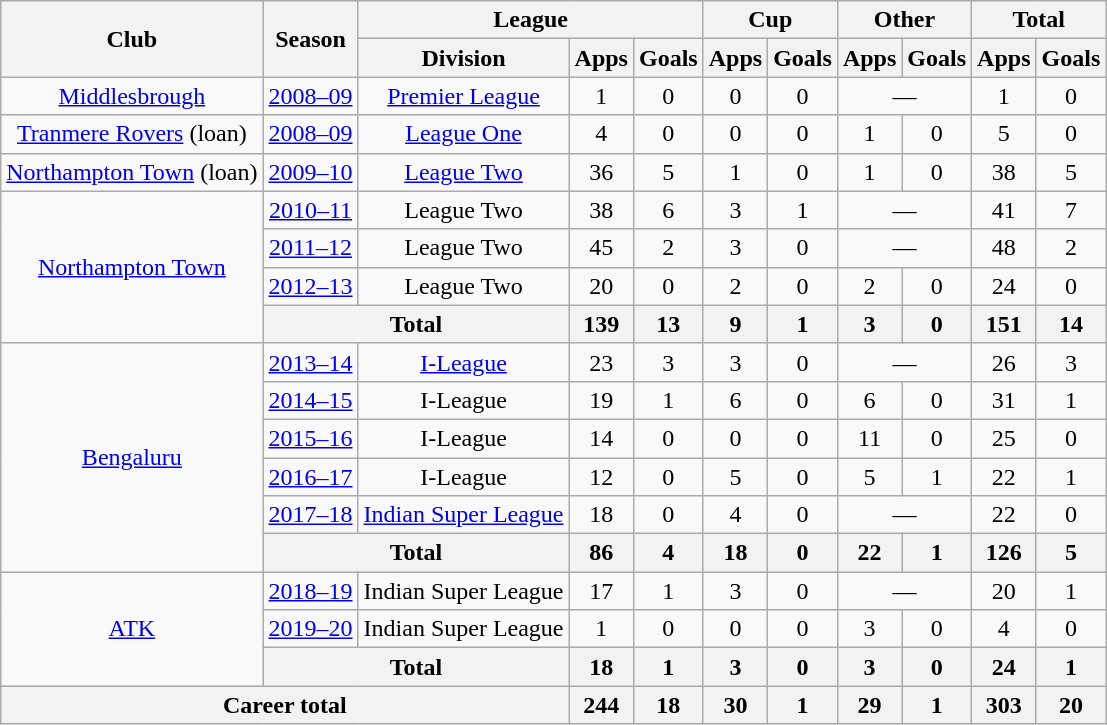<table class="wikitable" style="text-align: center">
<tr>
<th rowspan="2">Club</th>
<th rowspan="2">Season</th>
<th colspan="3">League</th>
<th colspan="2">Cup</th>
<th colspan="2">Other</th>
<th colspan="2">Total</th>
</tr>
<tr>
<th>Division</th>
<th>Apps</th>
<th>Goals</th>
<th>Apps</th>
<th>Goals</th>
<th>Apps</th>
<th>Goals</th>
<th>Apps</th>
<th>Goals</th>
</tr>
<tr>
<td><a href='#'>Middlesbrough</a></td>
<td><a href='#'>2008–09</a></td>
<td><a href='#'>Premier League</a></td>
<td>1</td>
<td>0</td>
<td>0</td>
<td>0</td>
<td colspan="2">—</td>
<td>1</td>
<td>0</td>
</tr>
<tr>
<td><a href='#'>Tranmere Rovers</a> (loan)</td>
<td><a href='#'>2008–09</a></td>
<td><a href='#'>League One</a></td>
<td>4</td>
<td>0</td>
<td>0</td>
<td>0</td>
<td>1</td>
<td>0</td>
<td>5</td>
<td>0</td>
</tr>
<tr>
<td><a href='#'>Northampton Town</a> (loan)</td>
<td><a href='#'>2009–10</a></td>
<td><a href='#'>League Two</a></td>
<td>36</td>
<td>5</td>
<td>1</td>
<td>0</td>
<td>1</td>
<td>0</td>
<td>38</td>
<td>5</td>
</tr>
<tr>
<td rowspan="4"><a href='#'>Northampton Town</a></td>
<td><a href='#'>2010–11</a></td>
<td>League Two</td>
<td>38</td>
<td>6</td>
<td>3</td>
<td>1</td>
<td colspan="2">—</td>
<td>41</td>
<td>7</td>
</tr>
<tr>
<td><a href='#'>2011–12</a></td>
<td>League Two</td>
<td>45</td>
<td>2</td>
<td>3</td>
<td>0</td>
<td colspan="2">—</td>
<td>48</td>
<td>2</td>
</tr>
<tr>
<td><a href='#'>2012–13</a></td>
<td>League Two</td>
<td>20</td>
<td>0</td>
<td>2</td>
<td>0</td>
<td>2</td>
<td>0</td>
<td>24</td>
<td>0</td>
</tr>
<tr>
<th colspan="2">Total</th>
<th>139</th>
<th>13</th>
<th>9</th>
<th>1</th>
<th>3</th>
<th>0</th>
<th>151</th>
<th>14</th>
</tr>
<tr>
<td rowspan="6"><a href='#'>Bengaluru</a></td>
<td><a href='#'>2013–14</a></td>
<td><a href='#'>I-League</a></td>
<td>23</td>
<td>3</td>
<td>3</td>
<td>0</td>
<td colspan="2">—</td>
<td>26</td>
<td>3</td>
</tr>
<tr>
<td><a href='#'>2014–15</a></td>
<td>I-League</td>
<td>19</td>
<td>1</td>
<td>6</td>
<td>0</td>
<td>6</td>
<td>0</td>
<td>31</td>
<td>1</td>
</tr>
<tr>
<td><a href='#'>2015–16</a></td>
<td>I-League</td>
<td>14</td>
<td>0</td>
<td>0</td>
<td>0</td>
<td>11</td>
<td>0</td>
<td>25</td>
<td>0</td>
</tr>
<tr>
<td><a href='#'>2016–17</a></td>
<td>I-League</td>
<td>12</td>
<td>0</td>
<td>5</td>
<td>0</td>
<td>5</td>
<td>1</td>
<td>22</td>
<td>1</td>
</tr>
<tr>
<td><a href='#'>2017–18</a></td>
<td><a href='#'>Indian Super League</a></td>
<td>18</td>
<td>0</td>
<td>4</td>
<td>0</td>
<td colspan="2">—</td>
<td>22</td>
<td>0</td>
</tr>
<tr>
<th colspan="2">Total</th>
<th>86</th>
<th>4</th>
<th>18</th>
<th>0</th>
<th>22</th>
<th>1</th>
<th>126</th>
<th>5</th>
</tr>
<tr>
<td rowspan="3"><a href='#'>ATK</a></td>
<td><a href='#'>2018–19</a></td>
<td>Indian Super League</td>
<td>17</td>
<td>1</td>
<td>3</td>
<td>0</td>
<td colspan="2">—</td>
<td>20</td>
<td>1</td>
</tr>
<tr>
<td><a href='#'>2019–20</a></td>
<td>Indian Super League</td>
<td>1</td>
<td>0</td>
<td>0</td>
<td>0</td>
<td>3</td>
<td>0</td>
<td>4</td>
<td>0</td>
</tr>
<tr>
<th colspan="2">Total</th>
<th>18</th>
<th>1</th>
<th>3</th>
<th>0</th>
<th>3</th>
<th>0</th>
<th>24</th>
<th>1</th>
</tr>
<tr>
<th colspan="3">Career total</th>
<th>244</th>
<th>18</th>
<th>30</th>
<th>1</th>
<th>29</th>
<th>1</th>
<th>303</th>
<th>20</th>
</tr>
</table>
